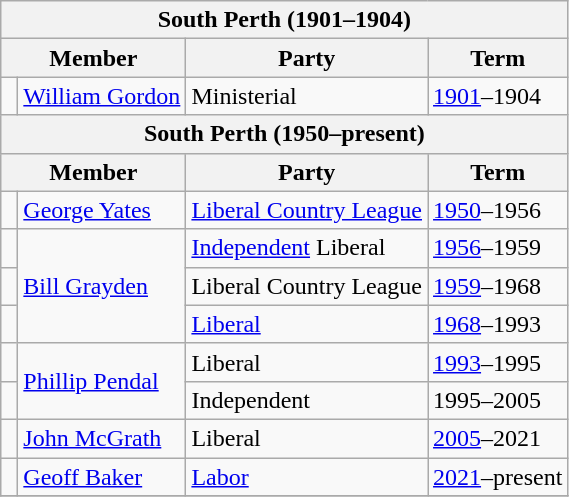<table class="wikitable">
<tr>
<th colspan="4">South Perth (1901–1904)</th>
</tr>
<tr>
<th colspan="2">Member</th>
<th>Party</th>
<th>Term</th>
</tr>
<tr>
<td> </td>
<td><a href='#'>William Gordon</a></td>
<td>Ministerial</td>
<td><a href='#'>1901</a>–1904</td>
</tr>
<tr>
<th colspan="4">South Perth (1950–present)</th>
</tr>
<tr>
<th colspan="2">Member</th>
<th>Party</th>
<th>Term</th>
</tr>
<tr>
<td> </td>
<td><a href='#'>George Yates</a></td>
<td><a href='#'>Liberal Country League</a></td>
<td><a href='#'>1950</a>–1956</td>
</tr>
<tr>
<td> </td>
<td rowspan="3"><a href='#'>Bill Grayden</a></td>
<td><a href='#'>Independent</a> Liberal</td>
<td><a href='#'>1956</a>–1959</td>
</tr>
<tr>
<td> </td>
<td>Liberal Country League</td>
<td><a href='#'>1959</a>–1968</td>
</tr>
<tr>
<td> </td>
<td><a href='#'>Liberal</a></td>
<td><a href='#'>1968</a>–1993</td>
</tr>
<tr>
<td> </td>
<td rowspan="2"><a href='#'>Phillip Pendal</a></td>
<td>Liberal</td>
<td><a href='#'>1993</a>–1995</td>
</tr>
<tr>
<td> </td>
<td>Independent</td>
<td>1995–2005</td>
</tr>
<tr>
<td> </td>
<td><a href='#'>John McGrath</a></td>
<td>Liberal</td>
<td><a href='#'>2005</a>–2021</td>
</tr>
<tr>
<td> </td>
<td><a href='#'>Geoff Baker</a></td>
<td><a href='#'>Labor</a></td>
<td><a href='#'>2021</a>–present</td>
</tr>
<tr>
</tr>
</table>
